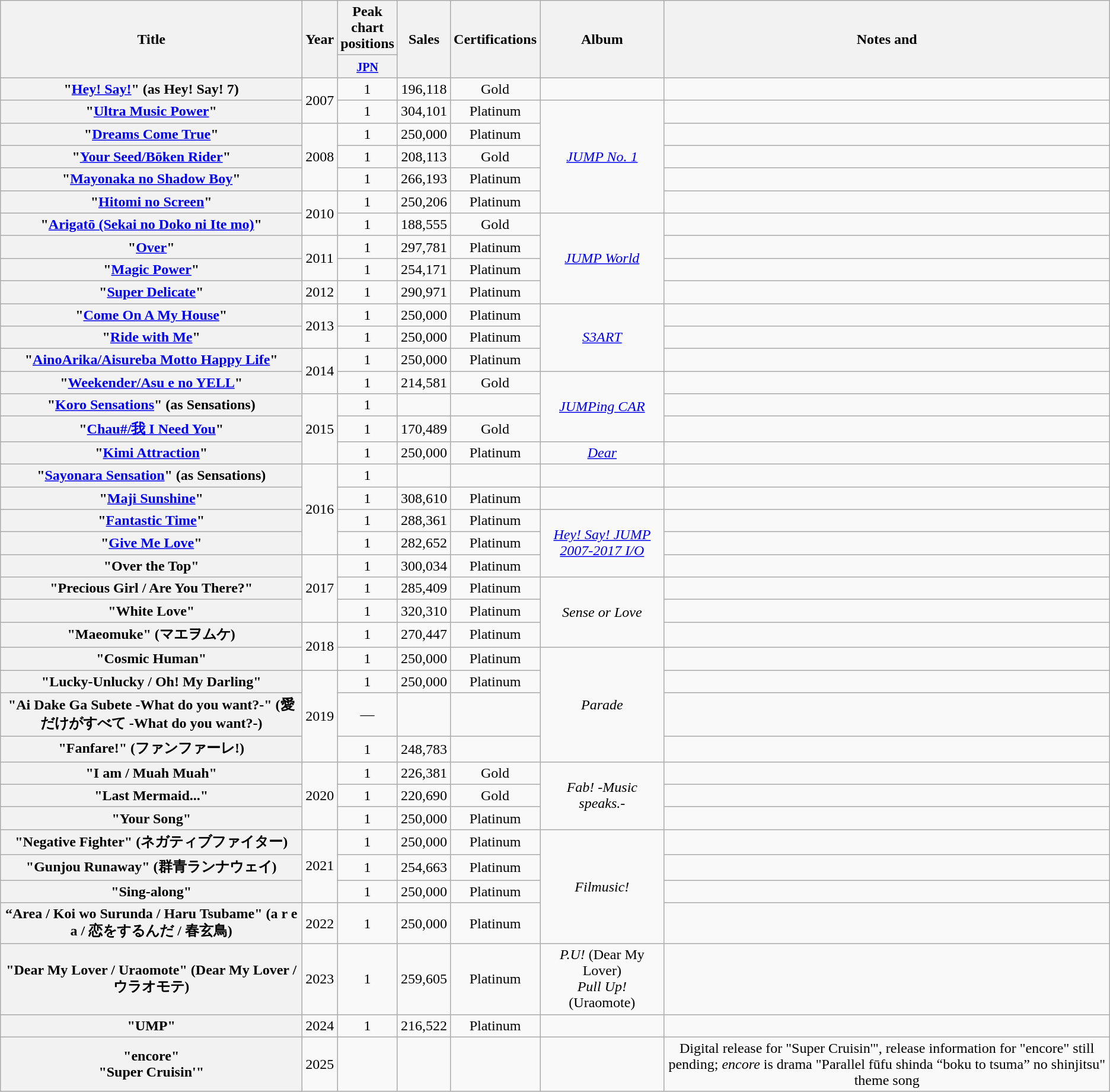<table class="wikitable plainrowheaders" style="text-align:center;">
<tr>
<th rowspan="2">Title</th>
<th rowspan="2">Year</th>
<th>Peak chart positions</th>
<th rowspan="2">Sales</th>
<th rowspan="2">Certifications</th>
<th rowspan="2">Album</th>
<th rowspan="2">Notes and </th>
</tr>
<tr>
<th style="width:2.5em;"><small><a href='#'>JPN</a><br></small></th>
</tr>
<tr>
<th scope="row">"<a href='#'>Hey! Say!</a>" (as Hey! Say! 7)</th>
<td rowspan="2">2007</td>
<td>1</td>
<td>196,118</td>
<td>Gold</td>
<td></td>
<td></td>
</tr>
<tr>
<th scope="row">"<a href='#'>Ultra Music Power</a>"</th>
<td>1</td>
<td>304,101</td>
<td>Platinum</td>
<td rowspan="5"><em><a href='#'>JUMP No. 1</a></em></td>
<td></td>
</tr>
<tr>
<th scope="row">"<a href='#'>Dreams Come True</a>"</th>
<td rowspan="3">2008</td>
<td>1</td>
<td>250,000</td>
<td>Platinum</td>
<td></td>
</tr>
<tr>
<th scope="row">"<a href='#'>Your Seed/Bōken Rider</a>"</th>
<td>1</td>
<td>208,113</td>
<td>Gold</td>
<td></td>
</tr>
<tr>
<th scope="row">"<a href='#'>Mayonaka no Shadow Boy</a>"</th>
<td>1</td>
<td>266,193</td>
<td>Platinum</td>
<td></td>
</tr>
<tr>
<th scope="row">"<a href='#'>Hitomi no Screen</a>"</th>
<td rowspan="2">2010</td>
<td>1</td>
<td>250,206</td>
<td>Platinum</td>
<td></td>
</tr>
<tr>
<th scope="row">"<a href='#'>Arigatō (Sekai no Doko ni Ite mo)</a>"</th>
<td>1</td>
<td>188,555</td>
<td>Gold</td>
<td rowspan="4"><em><a href='#'>JUMP World</a></em></td>
<td></td>
</tr>
<tr>
<th scope="row">"<a href='#'>Over</a>"</th>
<td rowspan="2">2011</td>
<td>1</td>
<td>297,781</td>
<td>Platinum</td>
<td></td>
</tr>
<tr>
<th scope="row">"<a href='#'>Magic Power</a>"</th>
<td>1</td>
<td>254,171</td>
<td>Platinum</td>
<td></td>
</tr>
<tr>
<th scope="row">"<a href='#'>Super Delicate</a>"</th>
<td rowspan="1">2012</td>
<td>1</td>
<td>290,971</td>
<td>Platinum</td>
<td></td>
</tr>
<tr>
<th scope="row">"<a href='#'>Come On A My House</a>"</th>
<td rowspan="2">2013</td>
<td>1</td>
<td>250,000</td>
<td>Platinum</td>
<td rowspan="3"><em><a href='#'>S3ART</a></em></td>
<td></td>
</tr>
<tr>
<th scope="row">"<a href='#'>Ride with Me</a>"</th>
<td>1</td>
<td>250,000</td>
<td>Platinum</td>
<td></td>
</tr>
<tr>
<th scope="row">"<a href='#'>AinoArika/Aisureba Motto Happy Life</a>"</th>
<td rowspan="2">2014</td>
<td>1</td>
<td>250,000</td>
<td>Platinum</td>
<td></td>
</tr>
<tr>
<th scope="row">"<a href='#'>Weekender/Asu e no YELL</a>"</th>
<td>1</td>
<td>214,581</td>
<td>Gold</td>
<td rowspan="3"><em><a href='#'>JUMPing CAR</a></em></td>
<td></td>
</tr>
<tr>
<th scope="row">"<a href='#'>Koro Sensations</a>" (as Sensations)</th>
<td rowspan="3">2015</td>
<td>1</td>
<td></td>
<td></td>
<td></td>
</tr>
<tr>
<th scope="row">"<a href='#'>Chau#/我 I Need You</a>"</th>
<td>1</td>
<td>170,489</td>
<td>Gold</td>
<td></td>
</tr>
<tr>
<th scope="row">"<a href='#'>Kimi Attraction</a>"</th>
<td>1</td>
<td>250,000</td>
<td>Platinum</td>
<td><em><a href='#'>Dear</a></em></td>
<td></td>
</tr>
<tr>
<th scope="row">"<a href='#'>Sayonara Sensation</a>" (as Sensations)</th>
<td rowspan="4">2016</td>
<td>1</td>
<td></td>
<td></td>
<td></td>
<td></td>
</tr>
<tr>
<th scope="row">"<a href='#'>Maji Sunshine</a>"</th>
<td>1</td>
<td>308,610</td>
<td>Platinum</td>
<td></td>
<td></td>
</tr>
<tr>
<th scope="row">"<a href='#'>Fantastic Time</a>"</th>
<td>1</td>
<td>288,361</td>
<td>Platinum</td>
<td rowspan="3"><em><a href='#'>Hey! Say! JUMP 2007-2017 I/O</a></em></td>
<td></td>
</tr>
<tr>
<th scope="row">"<a href='#'>Give Me Love</a>"</th>
<td>1</td>
<td>282,652</td>
<td>Platinum</td>
<td></td>
</tr>
<tr>
<th scope="row">"Over the Top"</th>
<td rowspan="3">2017</td>
<td>1</td>
<td>300,034</td>
<td>Platinum</td>
<td></td>
</tr>
<tr>
<th scope="row">"Precious Girl / Are You There?"</th>
<td>1</td>
<td>285,409</td>
<td>Platinum</td>
<td rowspan="3"><em>Sense or Love</em></td>
<td></td>
</tr>
<tr>
<th scope="row">"White Love"</th>
<td>1</td>
<td>320,310</td>
<td>Platinum</td>
<td></td>
</tr>
<tr>
<th scope="row">"Maeomuke" (マエヲムケ)</th>
<td rowspan="2">2018</td>
<td>1</td>
<td>270,447</td>
<td>Platinum</td>
<td></td>
</tr>
<tr>
<th scope="row">"Cosmic Human"</th>
<td>1</td>
<td>250,000</td>
<td>Platinum</td>
<td rowspan="4"><em>Parade</em></td>
<td></td>
</tr>
<tr>
<th scope="row">"Lucky-Unlucky / Oh! My Darling"</th>
<td rowspan="3">2019</td>
<td>1</td>
<td>250,000</td>
<td>Platinum</td>
<td></td>
</tr>
<tr>
<th scope="row">"Ai Dake Ga Subete -What do you want?-" (愛だけがすべて -What do you want?-)</th>
<td>—</td>
<td></td>
<td></td>
<td></td>
</tr>
<tr>
<th scope="row">"Fanfare!" (ファンファーレ!)</th>
<td>1</td>
<td>248,783</td>
<td></td>
<td></td>
</tr>
<tr>
<th scope="row">"I am / Muah Muah"</th>
<td rowspan="3">2020</td>
<td>1</td>
<td>226,381</td>
<td>Gold</td>
<td rowspan="3"><em>Fab! -Music speaks.-</em></td>
<td></td>
</tr>
<tr>
<th scope="row">"Last Mermaid..."</th>
<td>1</td>
<td>220,690</td>
<td>Gold</td>
<td></td>
</tr>
<tr>
<th scope="row">"Your Song"</th>
<td>1</td>
<td>250,000</td>
<td>Platinum</td>
<td></td>
</tr>
<tr>
<th scope="row">"Negative Fighter" (ネガティブファイター)</th>
<td rowspan="3">2021</td>
<td>1</td>
<td>250,000</td>
<td>Platinum</td>
<td rowspan="4"><em>Filmusic!</em></td>
<td></td>
</tr>
<tr>
<th scope="row">"Gunjou Runaway" (群青ランナウェイ)</th>
<td>1</td>
<td>254,663</td>
<td>Platinum</td>
<td></td>
</tr>
<tr>
<th scope="row">"Sing-along"</th>
<td>1</td>
<td>250,000</td>
<td>Platinum</td>
<td></td>
</tr>
<tr>
<th scope="row">“Area / Koi wo Surunda / Haru Tsubame" (a r e a / 恋をするんだ / 春玄鳥)</th>
<td>2022</td>
<td>1</td>
<td>250,000</td>
<td>Platinum</td>
<td></td>
</tr>
<tr>
<th scope="row">"Dear My Lover / Uraomote" (Dear My Lover / ウラオモテ)</th>
<td>2023</td>
<td>1</td>
<td>259,605</td>
<td>Platinum</td>
<td><em>P.U!</em> (Dear My Lover)<br><em>Pull Up!</em> (Uraomote)</td>
<td></td>
</tr>
<tr>
<th scope="row">"UMP"</th>
<td>2024</td>
<td>1</td>
<td>216,522</td>
<td>Platinum</td>
<td></td>
<td></td>
</tr>
<tr>
<th scope="row">"encore" <br> "Super Cruisin'"</th>
<td>2025</td>
<td></td>
<td></td>
<td></td>
<td></td>
<td>Digital release for "Super Cruisin'", release information for "encore" still pending; <em>encore</em> is drama "Parallel fūfu shinda “boku to tsuma” no shinjitsu" theme song</td>
</tr>
</table>
